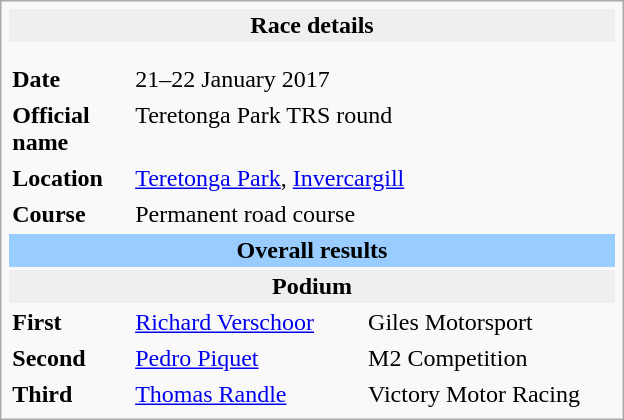<table class="infobox" cellpadding="2" style="float:right; float:right; width:26em;">
<tr>
<th colspan="3" style="background:#efefef;">Race details</th>
</tr>
<tr>
<td colspan="3" style="text-align:center;"></td>
</tr>
<tr>
<td colspan="3" style="text-align:center;"></td>
</tr>
<tr>
<td style="width: 20%;"><strong>Date</strong></td>
<td>21–22 January 2017</td>
</tr>
<tr>
<td><strong>Official name</strong></td>
<td colspan=2>Teretonga Park TRS round</td>
</tr>
<tr>
<td><strong>Location</strong></td>
<td colspan=2><a href='#'>Teretonga Park</a>, <a href='#'>Invercargill</a></td>
</tr>
<tr>
<td><strong>Course</strong></td>
<td colspan=2>Permanent road course<br></td>
</tr>
<tr>
<td colspan="3" style="text-align:center; background:#9cf;"><strong>Overall results</strong></td>
</tr>
<tr>
<th colspan="3" style="background:#efefef;">Podium</th>
</tr>
<tr>
<td><strong>First</strong></td>
<td> <a href='#'>Richard Verschoor</a></td>
<td>Giles Motorsport</td>
</tr>
<tr>
<td><strong>Second</strong></td>
<td> <a href='#'>Pedro Piquet</a></td>
<td>M2 Competition</td>
</tr>
<tr>
<td><strong>Third</strong></td>
<td> <a href='#'>Thomas Randle</a></td>
<td>Victory Motor Racing</td>
</tr>
</table>
